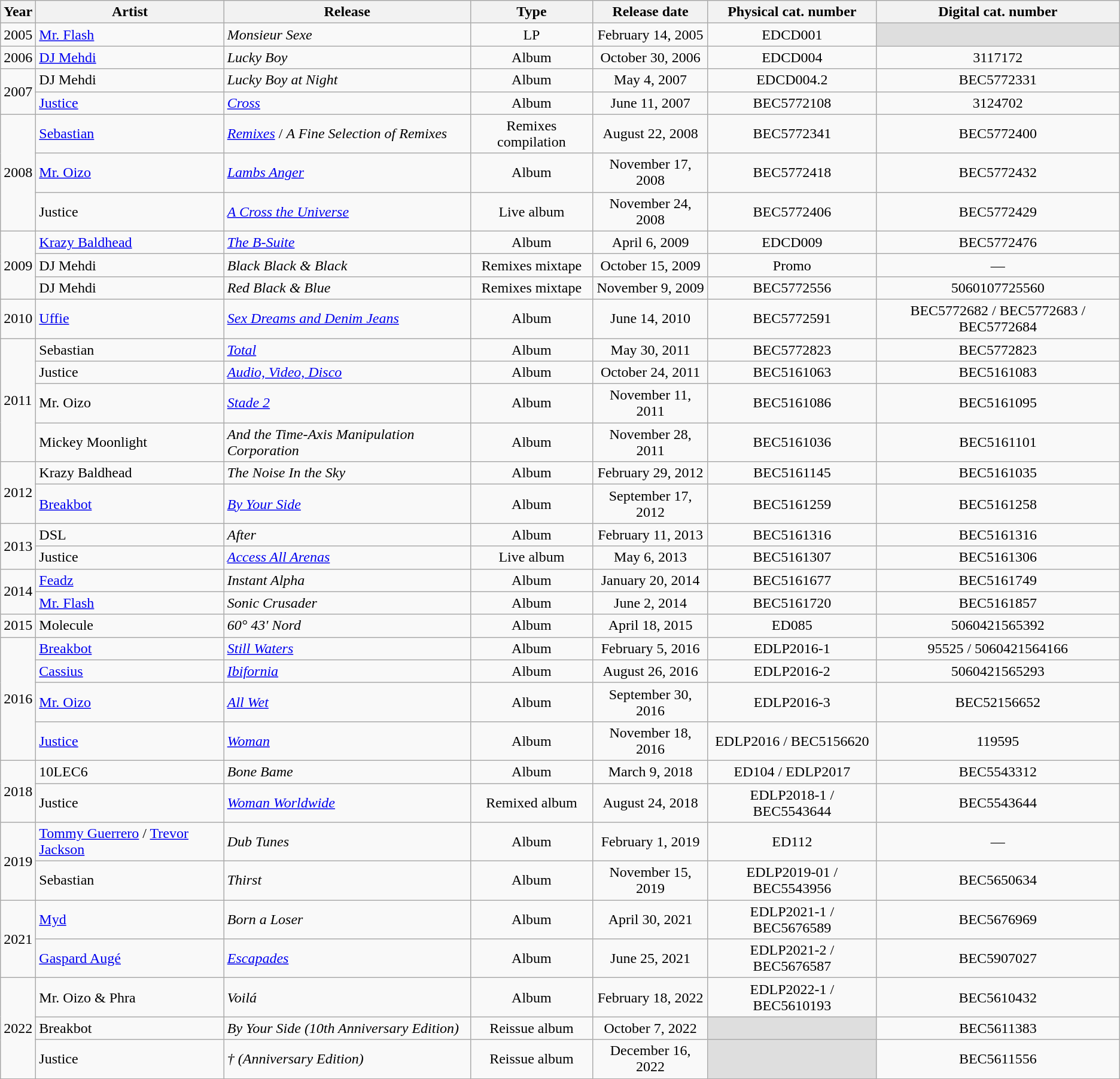<table class="wikitable">
<tr>
<th>Year</th>
<th>Artist</th>
<th>Release</th>
<th>Type</th>
<th>Release date</th>
<th>Physical cat. number</th>
<th>Digital cat. number</th>
</tr>
<tr>
<td>2005</td>
<td><a href='#'>Mr. Flash</a></td>
<td><em>Monsieur Sexe</em></td>
<td align="center">LP</td>
<td align="center">February 14, 2005</td>
<td align="center">EDCD001</td>
<td align="center" style="background:#DEDEDE;"></td>
</tr>
<tr>
<td>2006</td>
<td><a href='#'>DJ Mehdi</a></td>
<td><em>Lucky Boy</em></td>
<td align="center">Album</td>
<td align="center">October 30, 2006</td>
<td align="center">EDCD004</td>
<td align="center">3117172</td>
</tr>
<tr>
<td rowspan="2">2007</td>
<td>DJ Mehdi</td>
<td><em>Lucky Boy at Night</em></td>
<td align="center">Album</td>
<td align="center">May 4, 2007</td>
<td align="center">EDCD004.2</td>
<td align="center">BEC5772331</td>
</tr>
<tr>
<td><a href='#'>Justice</a></td>
<td><em><a href='#'>Cross</a></em></td>
<td align="center">Album</td>
<td align="center">June 11, 2007</td>
<td align="center">BEC5772108</td>
<td align="center">3124702</td>
</tr>
<tr>
<td rowspan="3">2008</td>
<td><a href='#'>Sebastian</a></td>
<td><em><a href='#'>Remixes</a></em> / <em>A Fine Selection of Remixes</em></td>
<td align="center">Remixes compilation</td>
<td align="center">August 22, 2008</td>
<td align="center">BEC5772341</td>
<td align="center">BEC5772400</td>
</tr>
<tr>
<td><a href='#'>Mr. Oizo</a></td>
<td><em><a href='#'>Lambs Anger</a></em></td>
<td align="center">Album</td>
<td align="center">November 17, 2008</td>
<td align="center">BEC5772418</td>
<td align="center">BEC5772432</td>
</tr>
<tr>
<td>Justice</td>
<td><em><a href='#'>A Cross the Universe</a></em></td>
<td align="center">Live album</td>
<td align="center">November 24, 2008</td>
<td align="center">BEC5772406</td>
<td align="center">BEC5772429</td>
</tr>
<tr>
<td rowspan="3">2009</td>
<td><a href='#'>Krazy Baldhead</a></td>
<td><em><a href='#'>The B-Suite</a></em></td>
<td align="center">Album</td>
<td align="center">April 6, 2009</td>
<td align="center">EDCD009</td>
<td align="center">BEC5772476</td>
</tr>
<tr>
<td>DJ Mehdi</td>
<td><em>Black Black & Black</em></td>
<td align="center">Remixes mixtape</td>
<td align="center">October 15, 2009</td>
<td align="center">Promo</td>
<td align="center">—</td>
</tr>
<tr>
<td>DJ Mehdi</td>
<td><em>Red Black & Blue</em></td>
<td align="center">Remixes mixtape</td>
<td align="center">November 9, 2009</td>
<td align="center">BEC5772556</td>
<td align="center">5060107725560</td>
</tr>
<tr>
<td>2010</td>
<td><a href='#'>Uffie</a></td>
<td><em><a href='#'>Sex Dreams and Denim Jeans</a></em></td>
<td align="center">Album</td>
<td align="center">June 14, 2010</td>
<td align="center">BEC5772591</td>
<td align="center">BEC5772682 / BEC5772683 / BEC5772684</td>
</tr>
<tr>
<td rowspan="4">2011</td>
<td>Sebastian</td>
<td><em><a href='#'>Total</a></em></td>
<td align="center">Album</td>
<td align="center">May 30, 2011</td>
<td align="center">BEC5772823</td>
<td align="center">BEC5772823</td>
</tr>
<tr>
<td>Justice</td>
<td><em><a href='#'>Audio, Video, Disco</a></em></td>
<td align="center">Album</td>
<td align="center">October 24, 2011</td>
<td align="center">BEC5161063</td>
<td align="center">BEC5161083</td>
</tr>
<tr>
<td>Mr. Oizo</td>
<td><em><a href='#'>Stade 2</a></em></td>
<td align="center">Album</td>
<td align="center">November 11, 2011</td>
<td align="center">BEC5161086</td>
<td align="center">BEC5161095</td>
</tr>
<tr>
<td>Mickey Moonlight</td>
<td><em>And the Time-Axis Manipulation Corporation</em></td>
<td align="center">Album</td>
<td align="center">November 28, 2011</td>
<td align="center">BEC5161036</td>
<td align="center">BEC5161101</td>
</tr>
<tr>
<td rowspan="2">2012</td>
<td>Krazy Baldhead</td>
<td><em>The Noise In the Sky</em></td>
<td align="center">Album</td>
<td align="center">February 29, 2012</td>
<td align="center">BEC5161145</td>
<td align="center">BEC5161035</td>
</tr>
<tr>
<td><a href='#'>Breakbot</a></td>
<td><em><a href='#'>By Your Side</a></em></td>
<td align="center">Album</td>
<td align="center">September 17, 2012</td>
<td align="center">BEC5161259</td>
<td align="center">BEC5161258</td>
</tr>
<tr>
<td rowspan="2">2013</td>
<td>DSL</td>
<td><em>After</em></td>
<td align="center">Album</td>
<td align="center">February 11, 2013</td>
<td align="center">BEC5161316</td>
<td align="center">BEC5161316</td>
</tr>
<tr>
<td>Justice</td>
<td><em><a href='#'>Access All Arenas</a></em></td>
<td align="center">Live album</td>
<td align="center">May 6, 2013</td>
<td align="center">BEC5161307</td>
<td align="center">BEC5161306</td>
</tr>
<tr>
<td rowspan="2">2014</td>
<td><a href='#'>Feadz</a></td>
<td><em>Instant Alpha</em></td>
<td align="center">Album</td>
<td align="center">January 20, 2014</td>
<td align="center">BEC5161677</td>
<td align="center">BEC5161749</td>
</tr>
<tr>
<td><a href='#'>Mr. Flash</a></td>
<td><em>Sonic Crusader</em></td>
<td align="center">Album</td>
<td align="center">June 2, 2014</td>
<td align="center">BEC5161720</td>
<td align="center">BEC5161857</td>
</tr>
<tr>
<td>2015</td>
<td>Molecule</td>
<td><em>60° 43' Nord</em></td>
<td align="center">Album</td>
<td align="center">April 18, 2015</td>
<td align="center">ED085</td>
<td align="center">5060421565392</td>
</tr>
<tr>
<td rowspan="4">2016</td>
<td><a href='#'>Breakbot</a></td>
<td><em><a href='#'>Still Waters</a></em></td>
<td align="center">Album</td>
<td align="center">February 5, 2016</td>
<td align="center">EDLP2016-1</td>
<td align="center">95525 / 5060421564166</td>
</tr>
<tr>
<td><a href='#'>Cassius</a></td>
<td><em><a href='#'>Ibifornia</a></em></td>
<td align="center">Album</td>
<td align="center">August 26, 2016</td>
<td align="center">EDLP2016-2</td>
<td align="center">5060421565293</td>
</tr>
<tr>
<td><a href='#'>Mr. Oizo</a></td>
<td><em><a href='#'>All Wet</a></em></td>
<td align="center">Album</td>
<td align="center">September 30, 2016</td>
<td align="center">EDLP2016-3</td>
<td align="center">BEC52156652</td>
</tr>
<tr>
<td><a href='#'>Justice</a></td>
<td><em><a href='#'>Woman</a></em></td>
<td align="center">Album</td>
<td align="center">November 18, 2016</td>
<td align="center">EDLP2016 / BEC5156620</td>
<td align="center">119595</td>
</tr>
<tr>
<td rowspan="2">2018</td>
<td>10LEC6</td>
<td><em>Bone Bame</em></td>
<td align="center">Album</td>
<td align="center">March 9, 2018</td>
<td align="center">ED104 / EDLP2017</td>
<td align="center">BEC5543312</td>
</tr>
<tr>
<td>Justice</td>
<td><em><a href='#'>Woman Worldwide</a></em></td>
<td align="center">Remixed album</td>
<td align="center">August 24, 2018</td>
<td align="center">EDLP2018-1 / BEC5543644</td>
<td align="center">BEC5543644</td>
</tr>
<tr>
<td rowspan="2">2019</td>
<td><a href='#'>Tommy Guerrero</a> / <a href='#'>Trevor Jackson</a></td>
<td><em>Dub Tunes</em></td>
<td align="center">Album</td>
<td align="center">February 1, 2019</td>
<td align="center">ED112</td>
<td align="center">—</td>
</tr>
<tr>
<td>Sebastian</td>
<td><em>Thirst</em></td>
<td align="center">Album</td>
<td align="center">November 15, 2019</td>
<td align="center">EDLP2019-01 / BEC5543956</td>
<td align="center">BEC5650634</td>
</tr>
<tr>
<td rowspan="2">2021</td>
<td><a href='#'>Myd</a></td>
<td><em>Born a Loser</em></td>
<td align="center">Album</td>
<td align="center">April 30, 2021</td>
<td align="center">EDLP2021-1 / BEC5676589</td>
<td align="center">BEC5676969</td>
</tr>
<tr>
<td><a href='#'>Gaspard Augé</a></td>
<td><em><a href='#'>Escapades</a></em></td>
<td align="center">Album</td>
<td align="center">June 25, 2021</td>
<td align="center">EDLP2021-2 / BEC5676587</td>
<td align="center">BEC5907027</td>
</tr>
<tr>
<td rowspan="3">2022</td>
<td>Mr. Oizo & Phra</td>
<td><em>Voilá</em></td>
<td align="center">Album</td>
<td align="center">February 18, 2022</td>
<td align="center">EDLP2022-1 / BEC5610193</td>
<td align="center">BEC5610432</td>
</tr>
<tr>
<td>Breakbot</td>
<td><em> By Your Side (10th Anniversary Edition)</em></td>
<td align="center">Reissue album</td>
<td align="center">October 7, 2022</td>
<td align="center" style="background:#DEDEDE;"></td>
<td align="center">BEC5611383</td>
</tr>
<tr>
<td>Justice</td>
<td><em>† (Anniversary Edition)</em></td>
<td align="center">Reissue album</td>
<td align="center">December 16, 2022</td>
<td align="center" style="background:#DEDEDE;"></td>
<td align="center">BEC5611556</td>
</tr>
</table>
